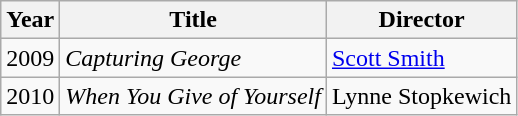<table class="wikitable">
<tr>
<th>Year</th>
<th>Title</th>
<th>Director</th>
</tr>
<tr>
<td>2009</td>
<td><em>Capturing George</em></td>
<td><a href='#'>Scott Smith</a></td>
</tr>
<tr>
<td>2010</td>
<td><em>When You Give of Yourself</em></td>
<td>Lynne Stopkewich</td>
</tr>
</table>
